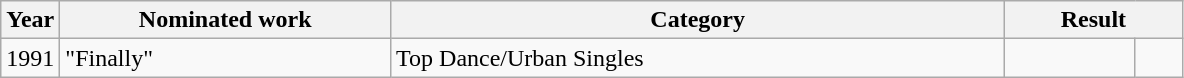<table class=wikitable>
<tr>
<th width=5%>Year</th>
<th width=28%>Nominated work</th>
<th width=52%>Category</th>
<th width=15% colspan=2>Result</th>
</tr>
<tr>
<td>1991</td>
<td>"Finally"</td>
<td>Top Dance/Urban Singles</td>
<td></td>
<td width=4% align=center></td>
</tr>
</table>
